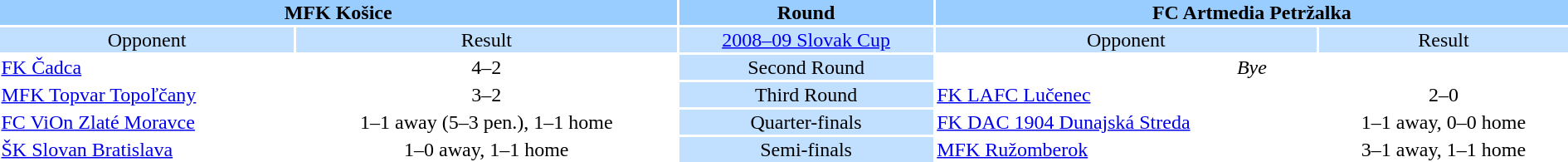<table style="width:100%; text-align:center;">
<tr style="vertical-align:top; background:#9cf;">
<th colspan=2 style="width:1*">MFK Košice</th>
<th><strong>Round</strong></th>
<th colspan=2 style="width:1*">FC Artmedia Petržalka</th>
</tr>
<tr style="vertical-align:top; background:#c1e0ff;">
<td>Opponent</td>
<td>Result</td>
<td><a href='#'>2008–09 Slovak Cup</a></td>
<td>Opponent</td>
<td>Result</td>
</tr>
<tr>
<td align=left><a href='#'>FK Čadca</a></td>
<td>4–2</td>
<td style="background:#c1e0ff;">Second Round</td>
<td colspan="2"><em>Bye</em></td>
</tr>
<tr>
<td align=left><a href='#'>MFK Topvar Topoľčany</a></td>
<td>3–2</td>
<td style="background:#c1e0ff;">Third Round</td>
<td align=left><a href='#'>FK LAFC Lučenec</a></td>
<td>2–0</td>
</tr>
<tr>
<td align=left><a href='#'>FC ViOn Zlaté Moravce</a></td>
<td>1–1 away (5–3 pen.), 1–1 home</td>
<td style="background:#c1e0ff;">Quarter-finals</td>
<td align=left><a href='#'>FK DAC 1904 Dunajská Streda</a></td>
<td>1–1 away, 0–0 home</td>
</tr>
<tr>
<td align=left><a href='#'>ŠK Slovan Bratislava</a></td>
<td>1–0 away, 1–1 home</td>
<td style="background:#c1e0ff;">Semi-finals</td>
<td align=left><a href='#'>MFK Ružomberok</a></td>
<td>3–1 away, 1–1 home</td>
</tr>
</table>
